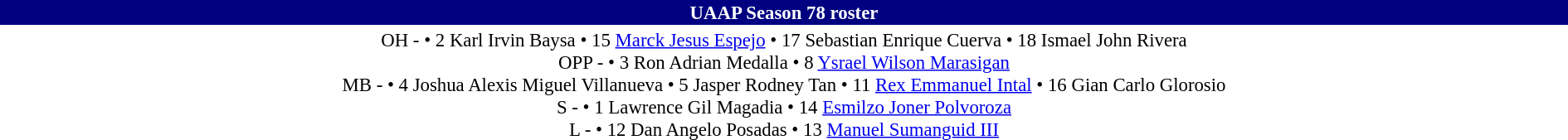<table class='toccolours mw-collapsible mw-collapsed' width=100% style=font-size:95%>
<tr>
<th style="background: #000080; color: white; text-align: center"><strong>UAAP Season 78 roster</strong></th>
</tr>
<tr align=center>
<td>OH - • 2 Karl Irvin Baysa • 15 <a href='#'>Marck Jesus Espejo</a> • 17 Sebastian Enrique Cuerva • 18 Ismael John Rivera <br> OPP - • 3 Ron Adrian Medalla • 8 <a href='#'>Ysrael Wilson Marasigan</a> <br> MB - • 4 Joshua Alexis Miguel Villanueva • 5 Jasper Rodney Tan • 11 <a href='#'>Rex Emmanuel Intal</a> • 16 Gian Carlo Glorosio <br> S - • 1 Lawrence Gil Magadia • 14 <a href='#'>Esmilzo Joner Polvoroza</a> <br> L - • 12 Dan Angelo Posadas • 13 <a href='#'>Manuel Sumanguid III</a></td>
</tr>
</table>
